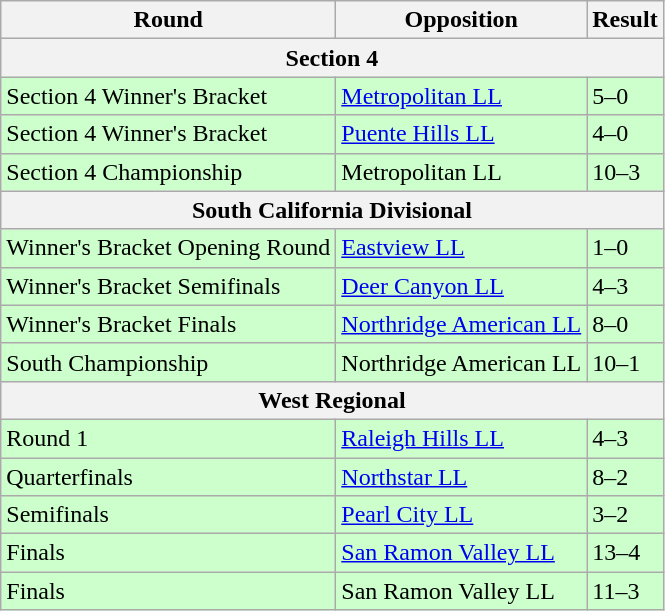<table class="wikitable">
<tr>
<th>Round</th>
<th>Opposition</th>
<th>Result</th>
</tr>
<tr>
<th colspan=3>Section 4</th>
</tr>
<tr style="background:#cfc;">
<td>Section 4 Winner's Bracket</td>
<td> <a href='#'>Metropolitan LL</a></td>
<td>5–0</td>
</tr>
<tr style="background:#cfc;">
<td>Section 4 Winner's Bracket</td>
<td> <a href='#'>Puente Hills LL</a></td>
<td>4–0</td>
</tr>
<tr style="background:#cfc;">
<td>Section 4 Championship</td>
<td> Metropolitan LL</td>
<td>10–3</td>
</tr>
<tr>
<th colspan=3>South California Divisional</th>
</tr>
<tr style="background:#cfc;">
<td>Winner's Bracket Opening Round</td>
<td> <a href='#'>Eastview LL</a></td>
<td>1–0</td>
</tr>
<tr style="background:#cfc;">
<td>Winner's Bracket Semifinals</td>
<td> <a href='#'>Deer Canyon LL</a></td>
<td>4–3</td>
</tr>
<tr style="background:#cfc;">
<td>Winner's Bracket Finals</td>
<td> <a href='#'>Northridge American LL</a></td>
<td>8–0</td>
</tr>
<tr style="background:#cfc;">
<td>South Championship</td>
<td> Northridge American LL</td>
<td>10–1</td>
</tr>
<tr>
<th colspan=3>West Regional</th>
</tr>
<tr style="background:#cfc;">
<td>Round 1</td>
<td> <a href='#'>Raleigh Hills LL</a></td>
<td>4–3</td>
</tr>
<tr style="background:#cfc;">
<td>Quarterfinals</td>
<td> <a href='#'>Northstar LL</a></td>
<td>8–2</td>
</tr>
<tr style="background:#cfc;">
<td>Semifinals</td>
<td> <a href='#'>Pearl City LL</a></td>
<td>3–2</td>
</tr>
<tr style="background:#cfc;">
<td>Finals</td>
<td> <a href='#'>San Ramon Valley LL</a></td>
<td>13–4</td>
</tr>
<tr style="background:#cfc;">
<td>Finals</td>
<td> San Ramon Valley LL</td>
<td>11–3</td>
</tr>
</table>
